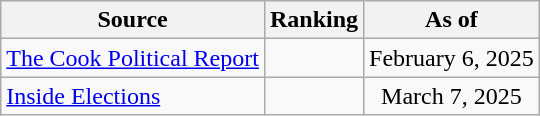<table class="wikitable" style="text-align:center">
<tr>
<th>Source</th>
<th>Ranking</th>
<th>As of</th>
</tr>
<tr>
<td align=left><a href='#'>The Cook Political Report</a></td>
<td></td>
<td>February 6, 2025</td>
</tr>
<tr>
<td align=left><a href='#'>Inside Elections</a></td>
<td></td>
<td>March 7, 2025</td>
</tr>
</table>
